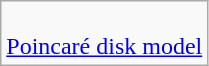<table class=wikitable>
<tr>
<td><br><a href='#'>Poincaré disk model</a><br></td>
</tr>
</table>
